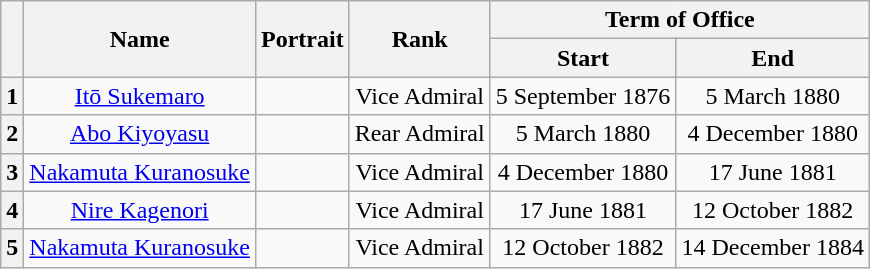<table class="wikitable" style="text-align:center">
<tr>
<th rowspan=2></th>
<th rowspan=2>Name</th>
<th rowspan=2>Portrait</th>
<th rowspan=2>Rank</th>
<th colspan=2>Term of Office</th>
</tr>
<tr>
<th>Start</th>
<th>End</th>
</tr>
<tr>
<th>1</th>
<td><a href='#'>Itō Sukemaro</a></td>
<td></td>
<td>Vice Admiral</td>
<td>5 September 1876</td>
<td>5 March 1880</td>
</tr>
<tr>
<th>2</th>
<td><a href='#'>Abo Kiyoyasu</a></td>
<td></td>
<td>Rear Admiral</td>
<td>5 March 1880</td>
<td>4 December 1880</td>
</tr>
<tr>
<th>3</th>
<td><a href='#'>Nakamuta Kuranosuke</a></td>
<td></td>
<td>Vice Admiral</td>
<td>4 December 1880</td>
<td>17 June 1881</td>
</tr>
<tr>
<th>4</th>
<td><a href='#'>Nire Kagenori</a></td>
<td></td>
<td>Vice Admiral</td>
<td>17 June 1881</td>
<td>12 October 1882</td>
</tr>
<tr>
<th>5</th>
<td><a href='#'>Nakamuta Kuranosuke</a></td>
<td></td>
<td>Vice Admiral</td>
<td>12 October 1882</td>
<td>14 December 1884</td>
</tr>
</table>
